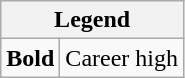<table class="wikitable mw-collapsible mw-collapsed">
<tr>
<th colspan="2">Legend</th>
</tr>
<tr>
<td><strong>Bold</strong></td>
<td>Career high</td>
</tr>
</table>
